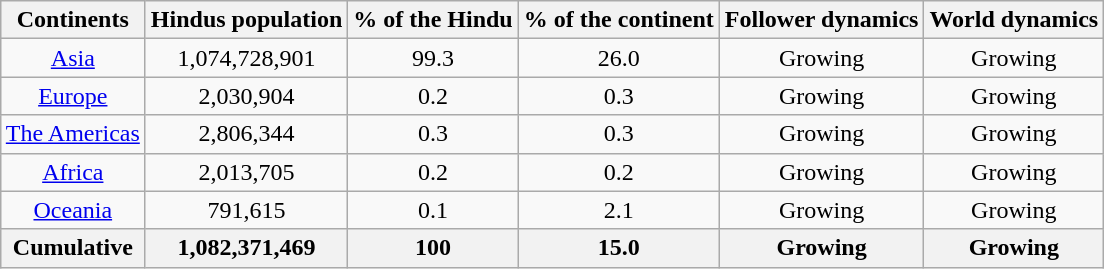<table class="wikitable sortable" style="margin: 1em auto;">
<tr>
<th>Continents</th>
<th scope="col">Hindus population</th>
<th scope="col">% of the Hindu </th>
<th scope="col">% of the continent </th>
<th scope="col">Follower dynamics</th>
<th scope="col">World dynamics</th>
</tr>
<tr>
<td align="center"><a href='#'>Asia</a></td>
<td align="center">1,074,728,901</td>
<td align="center">99.3</td>
<td align="center">26.0</td>
<td align="center"> Growing</td>
<td align="center"> Growing</td>
</tr>
<tr>
<td align="center"><a href='#'>Europe</a></td>
<td align="center">2,030,904</td>
<td align="center">0.2</td>
<td align="center">0.3</td>
<td align="center"> Growing</td>
<td align="center"> Growing</td>
</tr>
<tr>
<td align="center"><a href='#'>The Americas</a></td>
<td align="center">2,806,344</td>
<td align="center">0.3</td>
<td align="center">0.3</td>
<td align="center"> Growing</td>
<td align="center"> Growing</td>
</tr>
<tr>
<td align="center"><a href='#'>Africa</a></td>
<td align="center">2,013,705</td>
<td align="center">0.2</td>
<td align="center">0.2</td>
<td align="center"> Growing</td>
<td align="center"> Growing</td>
</tr>
<tr>
<td align="center"><a href='#'>Oceania</a></td>
<td align="center">791,615</td>
<td align="center">0.1</td>
<td align="center">2.1</td>
<td align="center"> Growing</td>
<td align="center"> Growing</td>
</tr>
<tr>
<th>Cumulative</th>
<th>1,082,371,469</th>
<th>100</th>
<th>15.0</th>
<th> Growing</th>
<th> Growing</th>
</tr>
</table>
